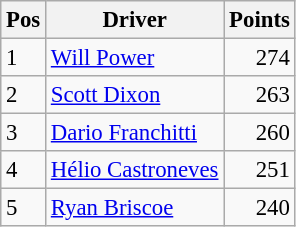<table class="wikitable" style="font-size: 95%;">
<tr>
<th>Pos</th>
<th>Driver</th>
<th>Points</th>
</tr>
<tr>
<td>1</td>
<td> <a href='#'>Will Power</a></td>
<td align="right">274</td>
</tr>
<tr>
<td>2</td>
<td> <a href='#'>Scott Dixon</a></td>
<td align="right">263</td>
</tr>
<tr>
<td>3</td>
<td> <a href='#'>Dario Franchitti</a></td>
<td align="right">260</td>
</tr>
<tr>
<td>4</td>
<td> <a href='#'>Hélio Castroneves</a></td>
<td align="right">251</td>
</tr>
<tr>
<td>5</td>
<td> <a href='#'>Ryan Briscoe</a></td>
<td align="right">240</td>
</tr>
</table>
